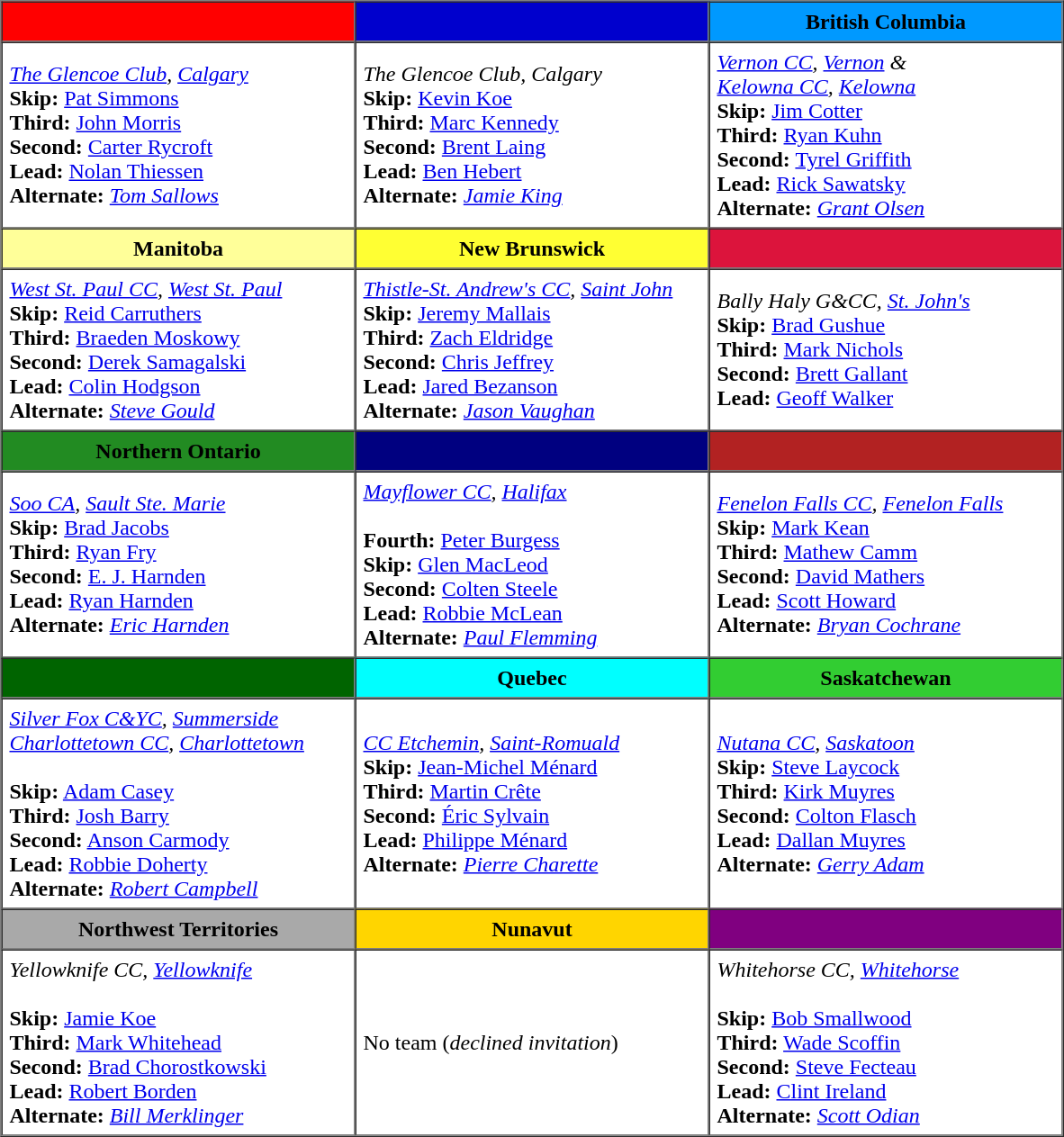<table border=1 cellpadding=5 cellspacing=0>
<tr>
<th bgcolor="#FF0000" width="250"> </th>
<th bgcolor="#0000CD" width="250"> </th>
<th bgcolor="#0099FF" width="250"> British Columbia</th>
</tr>
<tr>
<td><em><a href='#'>The Glencoe Club</a>, <a href='#'>Calgary</a> </em><br><strong>Skip:</strong> <a href='#'>Pat Simmons</a><br>
<strong>Third:</strong> <a href='#'>John Morris</a><br>
<strong>Second:</strong> <a href='#'>Carter Rycroft</a><br>
<strong>Lead:</strong> <a href='#'>Nolan Thiessen</a><br>
<strong>Alternate:</strong> <em><a href='#'>Tom Sallows</a></em></td>
<td><em>The Glencoe Club, Calgary</em><br><strong>Skip:</strong> <a href='#'>Kevin Koe</a><br>
<strong>Third:</strong> <a href='#'>Marc Kennedy</a><br>
<strong>Second:</strong> <a href='#'>Brent Laing</a><br>
<strong>Lead:</strong> <a href='#'>Ben Hebert</a><br>
<strong>Alternate:</strong> <em><a href='#'>Jamie King</a></em></td>
<td><em><a href='#'>Vernon CC</a>, <a href='#'>Vernon</a> & <br><a href='#'>Kelowna CC</a>, <a href='#'>Kelowna</a> </em><br><strong>Skip:</strong> <a href='#'>Jim Cotter</a><br>
<strong>Third:</strong> <a href='#'>Ryan Kuhn</a><br>
<strong>Second:</strong> <a href='#'>Tyrel Griffith</a><br>
<strong>Lead:</strong> <a href='#'>Rick Sawatsky</a><br>
<strong>Alternate:</strong> <em><a href='#'>Grant Olsen</a></em></td>
</tr>
<tr border=1 cellpadding=5 cellspacing=0>
<th bgcolor="#FFFF99" width="250"> Manitoba</th>
<th bgcolor="#FFFF33" width="250"> New Brunswick</th>
<th bgcolor="#DC143C" width="250"> </th>
</tr>
<tr>
<td><em><a href='#'>West St. Paul CC</a>, <a href='#'>West St. Paul</a></em><br><strong>Skip:</strong> <a href='#'>Reid Carruthers</a><br>
<strong>Third:</strong> <a href='#'>Braeden Moskowy</a><br>
<strong>Second:</strong> <a href='#'>Derek Samagalski</a><br>
<strong>Lead:</strong> <a href='#'>Colin Hodgson</a><br>
<strong>Alternate:</strong> <em><a href='#'>Steve Gould</a></em></td>
<td><em><a href='#'>Thistle-St. Andrew's CC</a>, <a href='#'>Saint John</a>  </em><br><strong>Skip:</strong> <a href='#'>Jeremy Mallais</a><br>
<strong>Third:</strong> <a href='#'>Zach Eldridge</a><br>
<strong>Second:</strong> <a href='#'>Chris Jeffrey</a><br>
<strong>Lead:</strong> <a href='#'>Jared Bezanson</a><br>
<strong>Alternate:</strong> <em><a href='#'>Jason Vaughan</a></em></td>
<td><em>Bally Haly G&CC, <a href='#'>St. John's</a></em><br><strong>Skip:</strong> <a href='#'>Brad Gushue</a><br>
<strong>Third:</strong> <a href='#'>Mark Nichols</a><br>
<strong>Second:</strong> <a href='#'>Brett Gallant</a><br>
<strong>Lead:</strong> <a href='#'>Geoff Walker</a></td>
</tr>
<tr border=1 cellpadding=5 cellspacing=0>
<th bgcolor="#228B22" width="250"> Northern Ontario</th>
<th bgcolor="#000080" width="250"> </th>
<th bgcolor="#B22222" width="250"> </th>
</tr>
<tr>
<td><em><a href='#'>Soo CA</a>, <a href='#'>Sault Ste. Marie</a></em><br><strong>Skip:</strong> <a href='#'>Brad Jacobs</a><br>
<strong>Third:</strong> <a href='#'>Ryan Fry</a><br>
<strong>Second:</strong> <a href='#'>E. J. Harnden</a><br>
<strong>Lead:</strong> <a href='#'>Ryan Harnden</a><br>
<strong>Alternate:</strong> <em><a href='#'>Eric Harnden</a></em></td>
<td><em><a href='#'>Mayflower CC</a>, <a href='#'>Halifax</a><br> </em><br><strong>Fourth:</strong> <a href='#'>Peter Burgess</a><br>
<strong>Skip:</strong> <a href='#'>Glen MacLeod</a><br>
<strong>Second:</strong> <a href='#'>Colten Steele</a><br>
<strong>Lead:</strong> <a href='#'>Robbie McLean</a><br>
<strong>Alternate:</strong> <em><a href='#'>Paul Flemming</a></em></td>
<td><em><a href='#'>Fenelon Falls CC</a>, <a href='#'>Fenelon Falls</a> </em><br><strong>Skip:</strong> <a href='#'>Mark Kean</a><br>
<strong>Third:</strong> <a href='#'>Mathew Camm</a><br>
<strong>Second:</strong> <a href='#'>David Mathers</a><br>
<strong>Lead:</strong> <a href='#'>Scott Howard</a><br>
<strong>Alternate:</strong> <em><a href='#'>Bryan Cochrane</a></em></td>
</tr>
<tr border=1 cellpadding=5 cellspacing=0>
<th bgcolor="#006400" width="250"> </th>
<th bgcolor="#00FFFF" width="250"> Quebec</th>
<th bgcolor="#32CD32" width="250"> Saskatchewan</th>
</tr>
<tr>
<td><em><a href='#'>Silver Fox C&YC</a>, <a href='#'>Summerside</a> <br> <a href='#'>Charlottetown CC</a>, <a href='#'>Charlottetown</a></em><br><br><strong>Skip:</strong> <a href='#'>Adam Casey</a><br>
<strong>Third:</strong> <a href='#'>Josh Barry</a><br>
<strong>Second:</strong> <a href='#'>Anson Carmody</a><br>
<strong>Lead:</strong> <a href='#'>Robbie Doherty</a> <br>
<strong>Alternate:</strong> <em><a href='#'>Robert Campbell</a></em></td>
<td><em><a href='#'>CC Etchemin</a>, <a href='#'>Saint-Romuald</a></em><br><strong>Skip:</strong> <a href='#'>Jean-Michel Ménard</a><br>
<strong>Third:</strong> <a href='#'>Martin Crête</a><br>
<strong>Second:</strong> <a href='#'>Éric Sylvain</a><br>
<strong>Lead:</strong> <a href='#'>Philippe Ménard</a><br>
<strong>Alternate:</strong> <em><a href='#'>Pierre Charette</a></em></td>
<td><em><a href='#'>Nutana CC</a>, <a href='#'>Saskatoon</a></em><br><strong>Skip:</strong> <a href='#'>Steve Laycock</a><br>
<strong>Third:</strong> <a href='#'>Kirk Muyres</a><br>
<strong>Second:</strong> <a href='#'>Colton Flasch</a><br>
<strong>Lead:</strong> <a href='#'>Dallan Muyres</a><br>
<strong>Alternate:</strong> <em><a href='#'>Gerry Adam</a></em></td>
</tr>
<tr border=1 cellpadding=5 cellspacing=0>
<th bgcolor="#A9A9A9" width="250"> Northwest Territories</th>
<th bgcolor="#FFDD500" width="250"> Nunavut</th>
<th bgcolor="#800080" width="250"> </th>
</tr>
<tr>
<td><em>Yellowknife CC, <a href='#'>Yellowknife</a></em><br><br><strong>Skip:</strong> <a href='#'>Jamie Koe</a><br>
<strong>Third:</strong> <a href='#'>Mark Whitehead</a><br>
<strong>Second:</strong> <a href='#'>Brad Chorostkowski</a><br>
<strong>Lead:</strong> <a href='#'>Robert Borden</a><br>
<strong>Alternate:</strong> <em><a href='#'>Bill Merklinger</a></em></td>
<td>No team (<em>declined invitation</em>)</td>
<td><em>Whitehorse CC, <a href='#'>Whitehorse</a></em><br><br><strong>Skip:</strong> <a href='#'>Bob Smallwood</a><br>
<strong>Third:</strong> <a href='#'>Wade Scoffin</a><br>
<strong>Second:</strong> <a href='#'>Steve Fecteau</a><br>
<strong>Lead:</strong> <a href='#'>Clint Ireland</a><br>
<strong>Alternate:</strong> <em><a href='#'>Scott Odian</a></em></td>
</tr>
</table>
